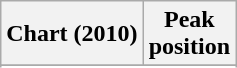<table class="wikitable sortable plainrowheaders">
<tr>
<th scope="col">Chart (2010)</th>
<th scope="col">Peak<br>position</th>
</tr>
<tr>
</tr>
<tr>
</tr>
<tr>
</tr>
<tr>
</tr>
<tr>
</tr>
<tr>
</tr>
<tr>
</tr>
<tr>
</tr>
<tr>
</tr>
<tr>
</tr>
<tr>
</tr>
<tr>
</tr>
</table>
